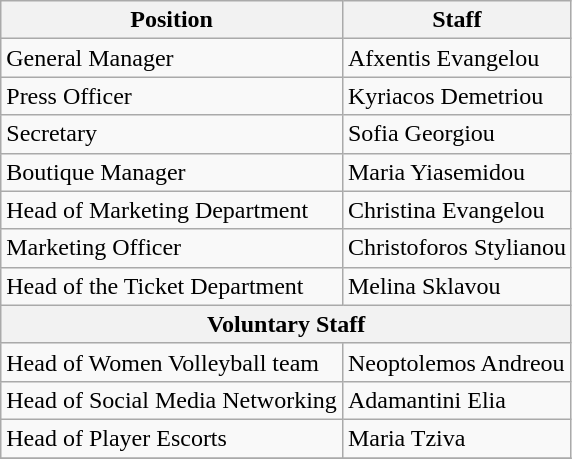<table class="wikitable" style="text-align: center">
<tr>
<th align=left>Position</th>
<th align=left>Staff</th>
</tr>
<tr>
<td align=left>General Manager</td>
<td align=left> Afxentis Evangelou</td>
</tr>
<tr>
<td align=left>Press Officer</td>
<td align=left> Kyriacos Demetriou</td>
</tr>
<tr>
<td align=left>Secretary</td>
<td align=left> Sofia Georgiou</td>
</tr>
<tr>
<td align=left>Boutique Manager</td>
<td align=left> Maria Yiasemidou</td>
</tr>
<tr>
<td align=left>Head of Marketing Department</td>
<td align=left> Christina Evangelou</td>
</tr>
<tr>
<td align=left>Marketing Officer</td>
<td align=left> Christoforos Stylianou</td>
</tr>
<tr>
<td align=left>Head of the Ticket Department</td>
<td align=left> Melina Sklavou</td>
</tr>
<tr>
<th colspan="2">Voluntary Staff</th>
</tr>
<tr>
<td align=left>Head of Women Volleyball team</td>
<td align=left> Neoptolemos Andreou</td>
</tr>
<tr>
<td align=left>Head of Social Media Networking</td>
<td align=left> Adamantini Elia</td>
</tr>
<tr>
<td align=left>Head of Player Escorts</td>
<td align=left> Maria Tziva</td>
</tr>
<tr>
</tr>
</table>
